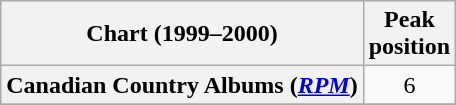<table class="wikitable sortable plainrowheaders" style="text-align:center">
<tr>
<th scope="col">Chart (1999–2000)</th>
<th scope="col">Peak<br> position</th>
</tr>
<tr>
<th scope="row">Canadian Country Albums (<em><a href='#'>RPM</a></em>)</th>
<td>6</td>
</tr>
<tr>
</tr>
<tr>
</tr>
<tr>
</tr>
</table>
